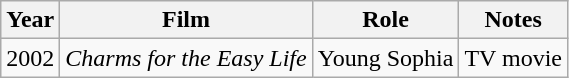<table class="wikitable sortable">
<tr>
<th>Year</th>
<th>Film</th>
<th>Role</th>
<th>Notes</th>
</tr>
<tr>
<td>2002</td>
<td><em>Charms for the Easy Life</em></td>
<td>Young Sophia</td>
<td>TV movie</td>
</tr>
</table>
